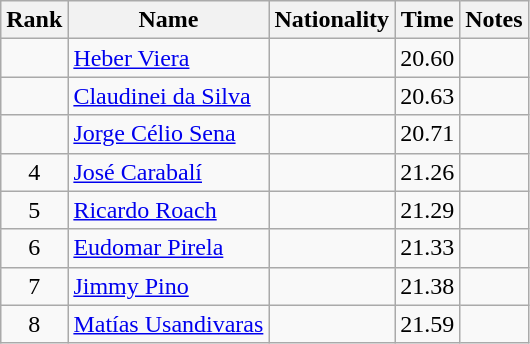<table class="wikitable sortable" style="text-align:center">
<tr>
<th>Rank</th>
<th>Name</th>
<th>Nationality</th>
<th>Time</th>
<th>Notes</th>
</tr>
<tr>
<td></td>
<td align=left><a href='#'>Heber Viera</a></td>
<td align=left></td>
<td>20.60</td>
<td></td>
</tr>
<tr>
<td></td>
<td align=left><a href='#'>Claudinei da Silva</a></td>
<td align=left></td>
<td>20.63</td>
<td></td>
</tr>
<tr>
<td></td>
<td align=left><a href='#'>Jorge Célio Sena</a></td>
<td align=left></td>
<td>20.71</td>
<td></td>
</tr>
<tr>
<td>4</td>
<td align=left><a href='#'>José Carabalí</a></td>
<td align=left></td>
<td>21.26</td>
<td></td>
</tr>
<tr>
<td>5</td>
<td align=left><a href='#'>Ricardo Roach</a></td>
<td align=left></td>
<td>21.29</td>
<td></td>
</tr>
<tr>
<td>6</td>
<td align=left><a href='#'>Eudomar Pirela</a></td>
<td align=left></td>
<td>21.33</td>
<td></td>
</tr>
<tr>
<td>7</td>
<td align=left><a href='#'>Jimmy Pino</a></td>
<td align=left></td>
<td>21.38</td>
<td></td>
</tr>
<tr>
<td>8</td>
<td align=left><a href='#'>Matías Usandivaras</a></td>
<td align=left></td>
<td>21.59</td>
<td></td>
</tr>
</table>
